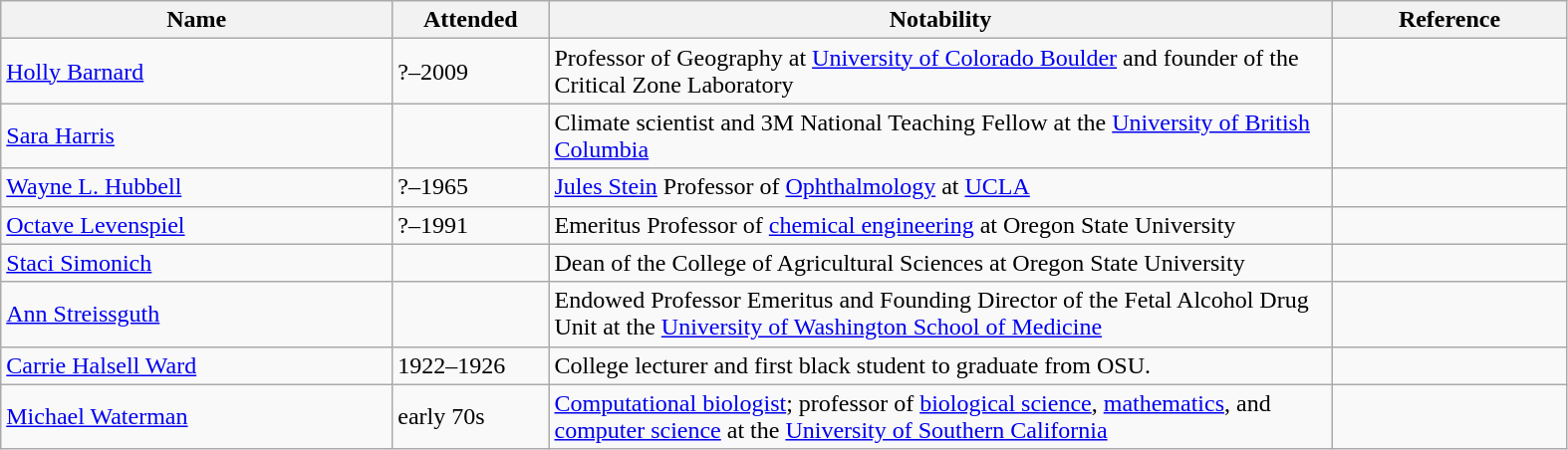<table class="wikitable sortable" style="width:83%">
<tr>
<th width="25%">Name</th>
<th width="10%">Attended</th>
<th width="50%">Notability</th>
<th width="*">Reference</th>
</tr>
<tr>
<td><a href='#'>Holly Barnard</a></td>
<td>?–2009</td>
<td>Professor of Geography at <a href='#'>University of Colorado Boulder</a> and founder of the Critical Zone Laboratory</td>
<td></td>
</tr>
<tr>
<td><a href='#'>Sara Harris</a></td>
<td></td>
<td>Climate scientist and 3M National Teaching Fellow at the <a href='#'>University of British Columbia</a></td>
<td></td>
</tr>
<tr>
<td><a href='#'>Wayne L. Hubbell</a></td>
<td>?–1965</td>
<td><a href='#'>Jules Stein</a> Professor of <a href='#'>Ophthalmology</a> at <a href='#'>UCLA</a></td>
<td></td>
</tr>
<tr>
<td><a href='#'>Octave Levenspiel</a></td>
<td>?–1991</td>
<td>Emeritus Professor of <a href='#'>chemical engineering</a> at Oregon State University</td>
<td></td>
</tr>
<tr>
<td><a href='#'>Staci Simonich</a></td>
<td></td>
<td>Dean of the College of Agricultural Sciences at Oregon State University</td>
<td></td>
</tr>
<tr>
<td><a href='#'>Ann Streissguth</a></td>
<td></td>
<td>Endowed Professor Emeritus and Founding Director of the Fetal Alcohol Drug Unit at the <a href='#'>University of Washington School of Medicine</a></td>
<td></td>
</tr>
<tr valign="top">
<td><a href='#'>Carrie Halsell Ward</a></td>
<td>1922–1926</td>
<td>College lecturer and first black student to graduate from OSU.</td>
<td></td>
</tr>
<tr>
<td><a href='#'>Michael Waterman</a></td>
<td>early 70s</td>
<td><a href='#'>Computational biologist</a>; professor of <a href='#'>biological science</a>, <a href='#'>mathematics</a>, and <a href='#'>computer science</a> at the <a href='#'>University of Southern California</a></td>
<td></td>
</tr>
</table>
